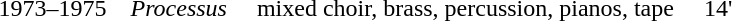<table>
<tr>
<td>1973–1975   </td>
<td><em>Processus</em>    </td>
<td>mixed choir, brass, percussion, pianos, tape    </td>
<td>14'</td>
</tr>
</table>
